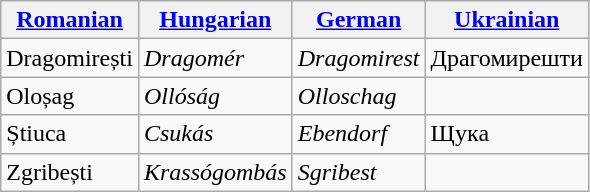<table class="wikitable">
<tr>
<th><a href='#'>Romanian</a></th>
<th><a href='#'>Hungarian</a></th>
<th><a href='#'>German</a></th>
<th><a href='#'>Ukrainian</a></th>
</tr>
<tr>
<td>Dragomirești</td>
<td><em>Dragomér</em></td>
<td><em>Dragomirest</em></td>
<td>Драгомирешти</td>
</tr>
<tr>
<td>Oloșag</td>
<td><em>Ollóság</em></td>
<td><em>Olloschag</em></td>
<td></td>
</tr>
<tr>
<td>Știuca</td>
<td><em>Csukás</em></td>
<td><em>Ebendorf</em></td>
<td>Щука</td>
</tr>
<tr>
<td>Zgribești</td>
<td><em>Krassógombás</em></td>
<td><em>Sgribest</em></td>
<td></td>
</tr>
</table>
